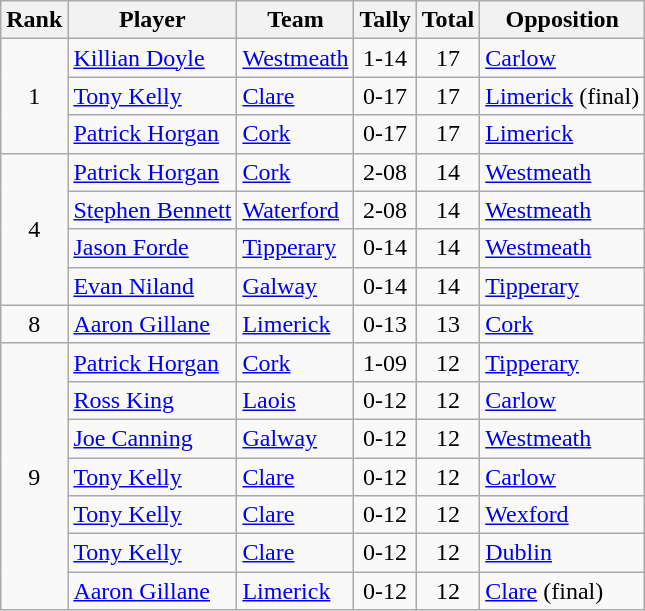<table class="wikitable">
<tr>
<th>Rank</th>
<th>Player</th>
<th>Team</th>
<th>Tally</th>
<th>Total</th>
<th>Opposition</th>
</tr>
<tr>
<td rowspan=3 align=center>1</td>
<td><a href='#'>Killian Doyle</a></td>
<td><a href='#'>Westmeath</a></td>
<td align=center>1-14</td>
<td align=center>17</td>
<td><a href='#'>Carlow</a></td>
</tr>
<tr>
<td><a href='#'>Tony Kelly</a></td>
<td><a href='#'>Clare</a></td>
<td align=center>0-17</td>
<td align=center>17</td>
<td><a href='#'>Limerick</a> (final)</td>
</tr>
<tr>
<td><a href='#'>Patrick Horgan</a></td>
<td><a href='#'>Cork</a></td>
<td align=center>0-17</td>
<td align=center>17</td>
<td><a href='#'>Limerick</a></td>
</tr>
<tr>
<td rowspan=4 align=center>4</td>
<td><a href='#'>Patrick Horgan</a></td>
<td><a href='#'>Cork</a></td>
<td align=center>2-08</td>
<td align=center>14</td>
<td><a href='#'>Westmeath</a></td>
</tr>
<tr>
<td><a href='#'>Stephen Bennett</a></td>
<td><a href='#'>Waterford</a></td>
<td align=center>2-08</td>
<td align=center>14</td>
<td><a href='#'>Westmeath</a></td>
</tr>
<tr>
<td><a href='#'>Jason Forde</a></td>
<td><a href='#'>Tipperary</a></td>
<td align=center>0-14</td>
<td align=center>14</td>
<td><a href='#'>Westmeath</a></td>
</tr>
<tr>
<td><a href='#'>Evan Niland</a></td>
<td><a href='#'>Galway</a></td>
<td align=center>0-14</td>
<td align=center>14</td>
<td><a href='#'>Tipperary</a></td>
</tr>
<tr>
<td rowspan=1 align=center>8</td>
<td><a href='#'>Aaron Gillane</a></td>
<td><a href='#'>Limerick</a></td>
<td align=center>0-13</td>
<td align=center>13</td>
<td><a href='#'>Cork</a></td>
</tr>
<tr>
<td rowspan=7 align=center>9</td>
<td><a href='#'>Patrick Horgan</a></td>
<td><a href='#'>Cork</a></td>
<td align=center>1-09</td>
<td align=center>12</td>
<td><a href='#'>Tipperary</a></td>
</tr>
<tr>
<td><a href='#'>Ross King</a></td>
<td><a href='#'>Laois</a></td>
<td align=center>0-12</td>
<td align=center>12</td>
<td><a href='#'>Carlow</a></td>
</tr>
<tr>
<td><a href='#'>Joe Canning</a></td>
<td><a href='#'>Galway</a></td>
<td align=center>0-12</td>
<td align=center>12</td>
<td><a href='#'>Westmeath</a></td>
</tr>
<tr>
<td><a href='#'>Tony Kelly</a></td>
<td><a href='#'>Clare</a></td>
<td align=center>0-12</td>
<td align=center>12</td>
<td><a href='#'>Carlow</a></td>
</tr>
<tr>
<td><a href='#'>Tony Kelly</a></td>
<td><a href='#'>Clare</a></td>
<td align=center>0-12</td>
<td align=center>12</td>
<td><a href='#'>Wexford</a></td>
</tr>
<tr>
<td><a href='#'>Tony Kelly</a></td>
<td><a href='#'>Clare</a></td>
<td align=center>0-12</td>
<td align=center>12</td>
<td><a href='#'>Dublin</a></td>
</tr>
<tr>
<td><a href='#'>Aaron Gillane</a></td>
<td><a href='#'>Limerick</a></td>
<td align=center>0-12</td>
<td align=center>12</td>
<td><a href='#'>Clare</a> (final)</td>
</tr>
</table>
